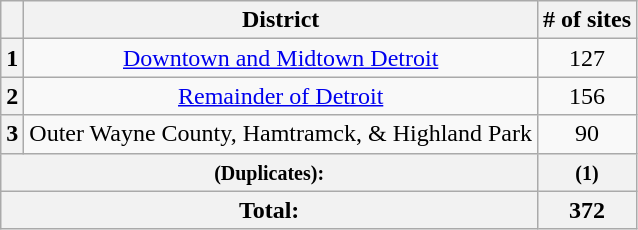<table class="wikitable sortable" style="text-align:center">
<tr>
<th></th>
<th><strong>District</strong></th>
<th><strong># of sites</strong></th>
</tr>
<tr ->
<th>1</th>
<td><a href='#'>Downtown and Midtown Detroit</a></td>
<td>127</td>
</tr>
<tr ->
<th>2</th>
<td><a href='#'>Remainder of Detroit</a></td>
<td>156</td>
</tr>
<tr ->
<th>3</th>
<td>Outer Wayne County, Hamtramck, & Highland Park</td>
<td>90</td>
</tr>
<tr - class="sortbottom">
<th colspan="2"><small>(Duplicates):</small></th>
<th><small>(1)</small></th>
</tr>
<tr - class="sortbottom">
<th colspan="2">Total:</th>
<th>372</th>
</tr>
</table>
